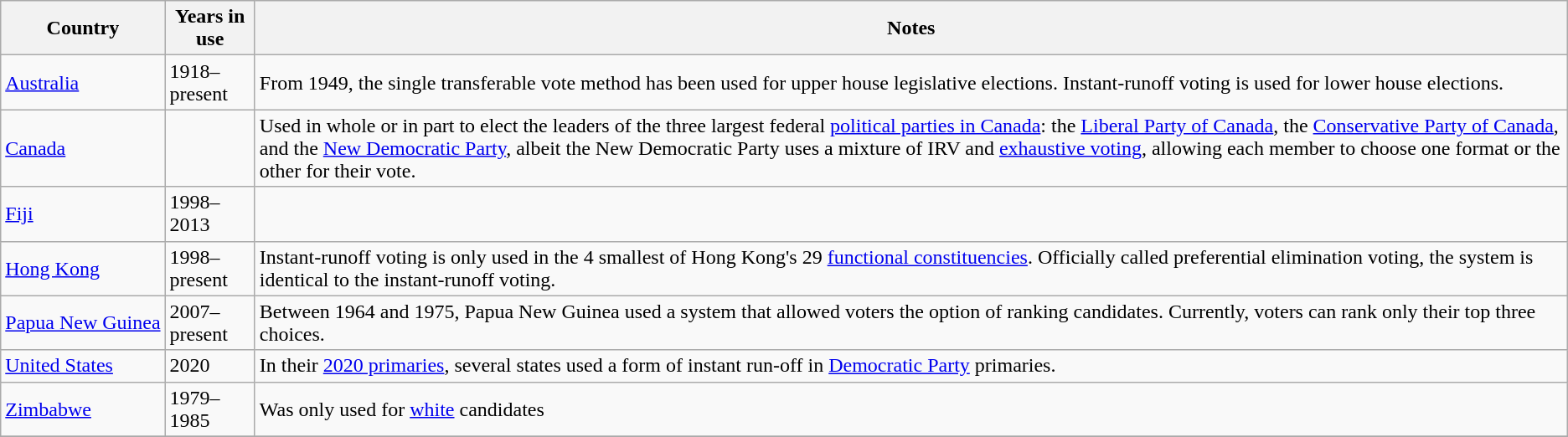<table class="wikitable sortable">
<tr>
<th>Country</th>
<th>Years in use</th>
<th>Notes</th>
</tr>
<tr>
<td><a href='#'>Australia</a></td>
<td>1918–present</td>
<td>From 1949, the single transferable vote method has been used for upper house legislative elections. Instant-runoff voting is used for lower house elections.</td>
</tr>
<tr>
<td><a href='#'>Canada</a></td>
<td></td>
<td>Used in whole or in part to elect the leaders of the three largest federal <a href='#'>political parties in Canada</a>: the <a href='#'>Liberal Party of Canada</a>, the <a href='#'>Conservative Party of Canada</a>, and the <a href='#'>New Democratic Party</a>, albeit the New Democratic Party uses a mixture of IRV and <a href='#'>exhaustive voting</a>, allowing each member to choose one format or the other for their vote.</td>
</tr>
<tr>
<td><a href='#'>Fiji</a></td>
<td>1998–2013</td>
<td></td>
</tr>
<tr>
<td><a href='#'>Hong Kong</a></td>
<td>1998–present</td>
<td>Instant-runoff voting is only used in the 4 smallest of Hong Kong's 29 <a href='#'>functional constituencies</a>. Officially called preferential elimination voting, the system is identical to the instant-runoff voting.</td>
</tr>
<tr>
<td nowrap><a href='#'>Papua New Guinea</a></td>
<td>2007–present</td>
<td>Between 1964 and 1975, Papua New Guinea used a system that allowed voters the option of ranking candidates. Currently, voters can rank only their top three choices.</td>
</tr>
<tr>
<td><a href='#'>United States</a></td>
<td>2020</td>
<td>In their <a href='#'>2020 primaries</a>, several states used a form of instant run-off in <a href='#'>Democratic Party</a> primaries. </td>
</tr>
<tr>
<td><a href='#'>Zimbabwe</a></td>
<td>1979–1985</td>
<td>Was only used for <a href='#'>white</a> candidates</td>
</tr>
<tr>
</tr>
</table>
